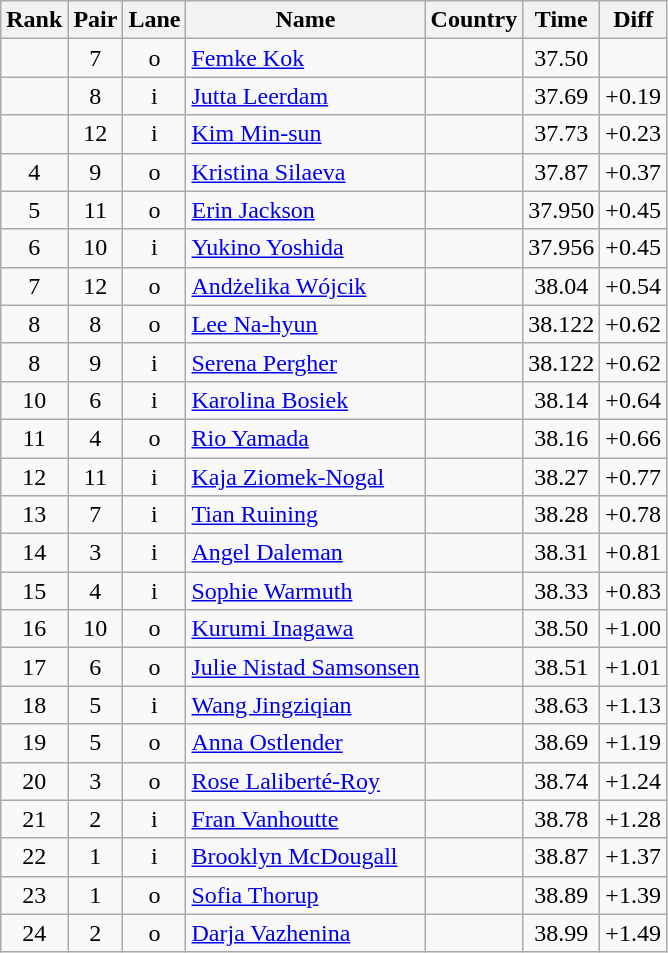<table class="wikitable sortable" style="text-align:center">
<tr>
<th>Rank</th>
<th>Pair</th>
<th>Lane</th>
<th>Name</th>
<th>Country</th>
<th>Time</th>
<th>Diff</th>
</tr>
<tr>
<td></td>
<td>7</td>
<td>o</td>
<td align=left><a href='#'>Femke Kok</a></td>
<td align=left></td>
<td>37.50</td>
<td></td>
</tr>
<tr>
<td></td>
<td>8</td>
<td>i</td>
<td align=left><a href='#'>Jutta Leerdam</a></td>
<td align=left></td>
<td>37.69</td>
<td>+0.19</td>
</tr>
<tr>
<td></td>
<td>12</td>
<td>i</td>
<td align=left><a href='#'>Kim Min-sun</a></td>
<td align=left></td>
<td>37.73</td>
<td>+0.23</td>
</tr>
<tr>
<td>4</td>
<td>9</td>
<td>o</td>
<td align=left><a href='#'>Kristina Silaeva</a></td>
<td align=left></td>
<td>37.87</td>
<td>+0.37</td>
</tr>
<tr>
<td>5</td>
<td>11</td>
<td>o</td>
<td align=left><a href='#'>Erin Jackson</a></td>
<td align=left></td>
<td>37.950</td>
<td>+0.45</td>
</tr>
<tr>
<td>6</td>
<td>10</td>
<td>i</td>
<td align=left><a href='#'>Yukino Yoshida</a></td>
<td align=left></td>
<td>37.956</td>
<td>+0.45</td>
</tr>
<tr>
<td>7</td>
<td>12</td>
<td>o</td>
<td align=left><a href='#'>Andżelika Wójcik</a></td>
<td align=left></td>
<td>38.04</td>
<td>+0.54</td>
</tr>
<tr>
<td>8</td>
<td>8</td>
<td>o</td>
<td align=left><a href='#'>Lee Na-hyun</a></td>
<td align=left></td>
<td>38.122</td>
<td>+0.62</td>
</tr>
<tr>
<td>8</td>
<td>9</td>
<td>i</td>
<td align=left><a href='#'>Serena Pergher</a></td>
<td align=left></td>
<td>38.122</td>
<td>+0.62</td>
</tr>
<tr>
<td>10</td>
<td>6</td>
<td>i</td>
<td align=left><a href='#'>Karolina Bosiek</a></td>
<td align=left></td>
<td>38.14</td>
<td>+0.64</td>
</tr>
<tr>
<td>11</td>
<td>4</td>
<td>o</td>
<td align=left><a href='#'>Rio Yamada</a></td>
<td align=left></td>
<td>38.16</td>
<td>+0.66</td>
</tr>
<tr>
<td>12</td>
<td>11</td>
<td>i</td>
<td align=left><a href='#'>Kaja Ziomek-Nogal</a></td>
<td align=left></td>
<td>38.27</td>
<td>+0.77</td>
</tr>
<tr>
<td>13</td>
<td>7</td>
<td>i</td>
<td align=left><a href='#'>Tian Ruining</a></td>
<td align=left></td>
<td>38.28</td>
<td>+0.78</td>
</tr>
<tr>
<td>14</td>
<td>3</td>
<td>i</td>
<td align=left><a href='#'>Angel Daleman</a></td>
<td align=left></td>
<td>38.31</td>
<td>+0.81</td>
</tr>
<tr>
<td>15</td>
<td>4</td>
<td>i</td>
<td align=left><a href='#'>Sophie Warmuth</a></td>
<td align=left></td>
<td>38.33</td>
<td>+0.83</td>
</tr>
<tr>
<td>16</td>
<td>10</td>
<td>o</td>
<td align=left><a href='#'>Kurumi Inagawa</a></td>
<td align=left></td>
<td>38.50</td>
<td>+1.00</td>
</tr>
<tr>
<td>17</td>
<td>6</td>
<td>o</td>
<td align=left><a href='#'>Julie Nistad Samsonsen</a></td>
<td align=left></td>
<td>38.51</td>
<td>+1.01</td>
</tr>
<tr>
<td>18</td>
<td>5</td>
<td>i</td>
<td align=left><a href='#'>Wang Jingziqian</a></td>
<td align=left></td>
<td>38.63</td>
<td>+1.13</td>
</tr>
<tr>
<td>19</td>
<td>5</td>
<td>o</td>
<td align=left><a href='#'>Anna Ostlender</a></td>
<td align=left></td>
<td>38.69</td>
<td>+1.19</td>
</tr>
<tr>
<td>20</td>
<td>3</td>
<td>o</td>
<td align=left><a href='#'>Rose Laliberté-Roy</a></td>
<td align=left></td>
<td>38.74</td>
<td>+1.24</td>
</tr>
<tr>
<td>21</td>
<td>2</td>
<td>i</td>
<td align=left><a href='#'>Fran Vanhoutte</a></td>
<td align=left></td>
<td>38.78</td>
<td>+1.28</td>
</tr>
<tr>
<td>22</td>
<td>1</td>
<td>i</td>
<td align=left><a href='#'>Brooklyn McDougall</a></td>
<td align=left></td>
<td>38.87</td>
<td>+1.37</td>
</tr>
<tr>
<td>23</td>
<td>1</td>
<td>o</td>
<td align=left><a href='#'>Sofia Thorup</a></td>
<td align=left></td>
<td>38.89</td>
<td>+1.39</td>
</tr>
<tr>
<td>24</td>
<td>2</td>
<td>o</td>
<td align=left><a href='#'>Darja Vazhenina</a></td>
<td align=left></td>
<td>38.99</td>
<td>+1.49</td>
</tr>
</table>
